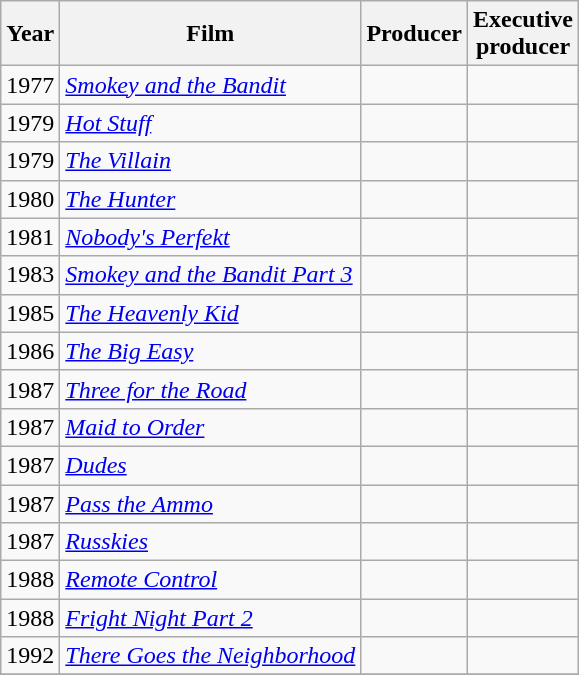<table class="wikitable">
<tr>
<th>Year</th>
<th>Film</th>
<th>Producer</th>
<th>Executive<br>producer</th>
</tr>
<tr>
<td>1977</td>
<td><em><a href='#'>Smokey and the Bandit</a></em></td>
<td></td>
<td></td>
</tr>
<tr>
<td>1979</td>
<td><em><a href='#'>Hot Stuff</a></em></td>
<td></td>
<td></td>
</tr>
<tr>
<td>1979</td>
<td><em><a href='#'>The Villain</a></em></td>
<td></td>
<td></td>
</tr>
<tr>
<td>1980</td>
<td><em><a href='#'>The Hunter</a></em></td>
<td></td>
<td></td>
</tr>
<tr>
<td>1981</td>
<td><em><a href='#'>Nobody's Perfekt</a></em></td>
<td></td>
<td></td>
</tr>
<tr>
<td>1983</td>
<td><em><a href='#'>Smokey and the Bandit Part 3</a></em></td>
<td></td>
<td></td>
</tr>
<tr>
<td>1985</td>
<td><em><a href='#'>The Heavenly Kid</a></em></td>
<td></td>
<td></td>
</tr>
<tr>
<td>1986</td>
<td><em><a href='#'>The Big Easy</a></em></td>
<td></td>
<td></td>
</tr>
<tr>
<td>1987</td>
<td><em><a href='#'>Three for the Road</a></em></td>
<td></td>
<td></td>
</tr>
<tr>
<td>1987</td>
<td><em><a href='#'>Maid to Order</a></em></td>
<td></td>
<td></td>
</tr>
<tr>
<td>1987</td>
<td><em><a href='#'>Dudes</a></em></td>
<td></td>
<td></td>
</tr>
<tr>
<td>1987</td>
<td><em><a href='#'>Pass the Ammo</a></em></td>
<td></td>
<td></td>
</tr>
<tr>
<td>1987</td>
<td><em><a href='#'>Russkies</a></em></td>
<td></td>
<td></td>
</tr>
<tr>
<td>1988</td>
<td><em><a href='#'>Remote Control</a></em></td>
<td></td>
<td></td>
</tr>
<tr>
<td>1988</td>
<td><em><a href='#'>Fright Night Part 2</a></em></td>
<td></td>
<td></td>
</tr>
<tr>
<td>1992</td>
<td><em><a href='#'>There Goes the Neighborhood</a></em></td>
<td></td>
<td></td>
</tr>
<tr>
</tr>
</table>
